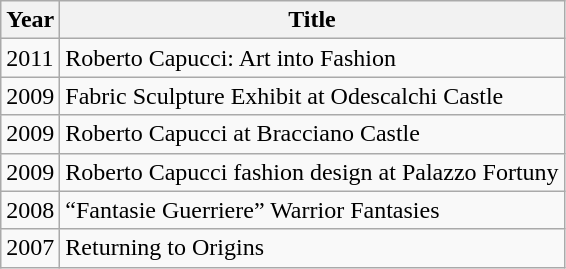<table class="wikitable">
<tr>
<th>Year</th>
<th>Title</th>
</tr>
<tr>
<td>2011</td>
<td>Roberto Capucci: Art into Fashion</td>
</tr>
<tr>
<td>2009</td>
<td>Fabric Sculpture Exhibit at Odescalchi Castle</td>
</tr>
<tr>
<td>2009</td>
<td>Roberto Capucci at Bracciano Castle</td>
</tr>
<tr>
<td>2009</td>
<td>Roberto Capucci fashion design at Palazzo Fortuny</td>
</tr>
<tr>
<td>2008</td>
<td>“Fantasie Guerriere” Warrior Fantasies</td>
</tr>
<tr>
<td>2007</td>
<td>Returning to Origins</td>
</tr>
</table>
